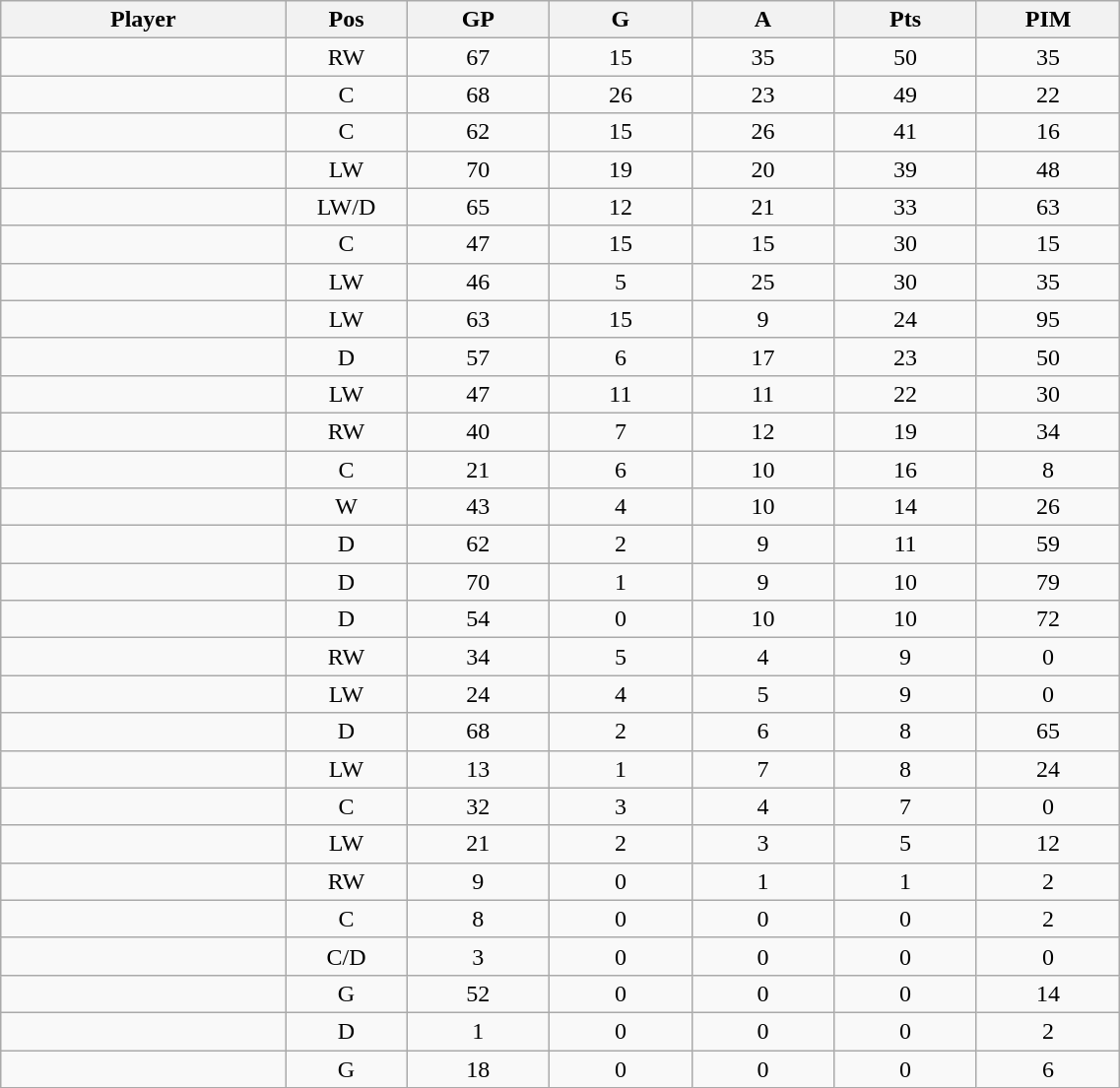<table class="wikitable sortable" width="60%">
<tr ALIGN="center">
<th bgcolor="#DDDDFF" width="10%">Player</th>
<th bgcolor="#DDDDFF" width="3%" title="Position">Pos</th>
<th bgcolor="#DDDDFF" width="5%" title="Games played">GP</th>
<th bgcolor="#DDDDFF" width="5%" title="Goals">G</th>
<th bgcolor="#DDDDFF" width="5%" title="Assists">A</th>
<th bgcolor="#DDDDFF" width="5%" title="Points">Pts</th>
<th bgcolor="#DDDDFF" width="5%" title="Penalties in Minutes">PIM</th>
</tr>
<tr align="center">
<td align="right"></td>
<td>RW</td>
<td>67</td>
<td>15</td>
<td>35</td>
<td>50</td>
<td>35</td>
</tr>
<tr align="center">
<td align="right"></td>
<td>C</td>
<td>68</td>
<td>26</td>
<td>23</td>
<td>49</td>
<td>22</td>
</tr>
<tr align="center">
<td align="right"></td>
<td>C</td>
<td>62</td>
<td>15</td>
<td>26</td>
<td>41</td>
<td>16</td>
</tr>
<tr align="center">
<td align="right"></td>
<td>LW</td>
<td>70</td>
<td>19</td>
<td>20</td>
<td>39</td>
<td>48</td>
</tr>
<tr align="center">
<td align="right"></td>
<td>LW/D</td>
<td>65</td>
<td>12</td>
<td>21</td>
<td>33</td>
<td>63</td>
</tr>
<tr align="center">
<td align="right"></td>
<td>C</td>
<td>47</td>
<td>15</td>
<td>15</td>
<td>30</td>
<td>15</td>
</tr>
<tr align="center">
<td align="right"></td>
<td>LW</td>
<td>46</td>
<td>5</td>
<td>25</td>
<td>30</td>
<td>35</td>
</tr>
<tr align="center">
<td align="right"></td>
<td>LW</td>
<td>63</td>
<td>15</td>
<td>9</td>
<td>24</td>
<td>95</td>
</tr>
<tr align="center">
<td align="right"></td>
<td>D</td>
<td>57</td>
<td>6</td>
<td>17</td>
<td>23</td>
<td>50</td>
</tr>
<tr align="center">
<td align="right"></td>
<td>LW</td>
<td>47</td>
<td>11</td>
<td>11</td>
<td>22</td>
<td>30</td>
</tr>
<tr align="center">
<td align="right"></td>
<td>RW</td>
<td>40</td>
<td>7</td>
<td>12</td>
<td>19</td>
<td>34</td>
</tr>
<tr align="center">
<td align="right"></td>
<td>C</td>
<td>21</td>
<td>6</td>
<td>10</td>
<td>16</td>
<td>8</td>
</tr>
<tr align="center">
<td align="right"></td>
<td>W</td>
<td>43</td>
<td>4</td>
<td>10</td>
<td>14</td>
<td>26</td>
</tr>
<tr align="center">
<td align="right"></td>
<td>D</td>
<td>62</td>
<td>2</td>
<td>9</td>
<td>11</td>
<td>59</td>
</tr>
<tr align="center">
<td align="right"></td>
<td>D</td>
<td>70</td>
<td>1</td>
<td>9</td>
<td>10</td>
<td>79</td>
</tr>
<tr align="center">
<td align="right"></td>
<td>D</td>
<td>54</td>
<td>0</td>
<td>10</td>
<td>10</td>
<td>72</td>
</tr>
<tr align="center">
<td align="right"></td>
<td>RW</td>
<td>34</td>
<td>5</td>
<td>4</td>
<td>9</td>
<td>0</td>
</tr>
<tr align="center">
<td align="right"></td>
<td>LW</td>
<td>24</td>
<td>4</td>
<td>5</td>
<td>9</td>
<td>0</td>
</tr>
<tr align="center">
<td align="right"></td>
<td>D</td>
<td>68</td>
<td>2</td>
<td>6</td>
<td>8</td>
<td>65</td>
</tr>
<tr align="center">
<td align="right"></td>
<td>LW</td>
<td>13</td>
<td>1</td>
<td>7</td>
<td>8</td>
<td>24</td>
</tr>
<tr align="center">
<td align="right"></td>
<td>C</td>
<td>32</td>
<td>3</td>
<td>4</td>
<td>7</td>
<td>0</td>
</tr>
<tr align="center">
<td align="right"></td>
<td>LW</td>
<td>21</td>
<td>2</td>
<td>3</td>
<td>5</td>
<td>12</td>
</tr>
<tr align="center">
<td align="right"></td>
<td>RW</td>
<td>9</td>
<td>0</td>
<td>1</td>
<td>1</td>
<td>2</td>
</tr>
<tr align="center">
<td align="right"></td>
<td>C</td>
<td>8</td>
<td>0</td>
<td>0</td>
<td>0</td>
<td>2</td>
</tr>
<tr align="center">
<td align="right"></td>
<td>C/D</td>
<td>3</td>
<td>0</td>
<td>0</td>
<td>0</td>
<td>0</td>
</tr>
<tr align="center">
<td align="right"></td>
<td>G</td>
<td>52</td>
<td>0</td>
<td>0</td>
<td>0</td>
<td>14</td>
</tr>
<tr align="center">
<td align="right"></td>
<td>D</td>
<td>1</td>
<td>0</td>
<td>0</td>
<td>0</td>
<td>2</td>
</tr>
<tr align="center">
<td align="right"></td>
<td>G</td>
<td>18</td>
<td>0</td>
<td>0</td>
<td>0</td>
<td>6</td>
</tr>
</table>
